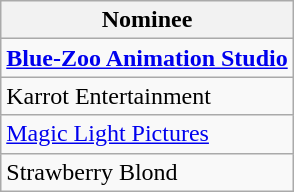<table class="wikitable">
<tr>
<th>Nominee</th>
</tr>
<tr>
<td><strong><a href='#'>Blue-Zoo Animation Studio</a></strong></td>
</tr>
<tr>
<td>Karrot Entertainment</td>
</tr>
<tr>
<td><a href='#'>Magic Light Pictures</a></td>
</tr>
<tr>
<td>Strawberry Blond</td>
</tr>
</table>
